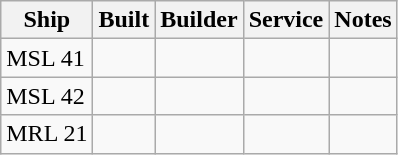<table class="wikitable">
<tr>
<th>Ship</th>
<th>Built</th>
<th>Builder</th>
<th>Service</th>
<th>Notes</th>
</tr>
<tr>
<td>MSL 41</td>
<td align="Center"></td>
<td align="Center"></td>
<td align="Center"></td>
<td align="Left"></td>
</tr>
<tr>
<td>MSL 42</td>
<td align="Center"></td>
<td align="Center"></td>
<td align="Center"></td>
<td align="Left"></td>
</tr>
<tr>
<td>MRL 21</td>
<td align="Center"></td>
<td align="Center"></td>
<td align="Center"></td>
<td align="Left"></td>
</tr>
</table>
